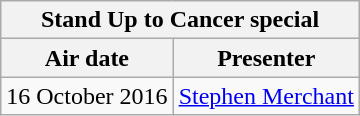<table class="wikitable" style="text-align:center;">
<tr>
<th colspan="6">Stand Up to Cancer special</th>
</tr>
<tr>
<th colspan="5">Air date</th>
<th>Presenter</th>
</tr>
<tr>
<td colspan="5">16 October 2016</td>
<td><a href='#'>Stephen Merchant</a></td>
</tr>
</table>
